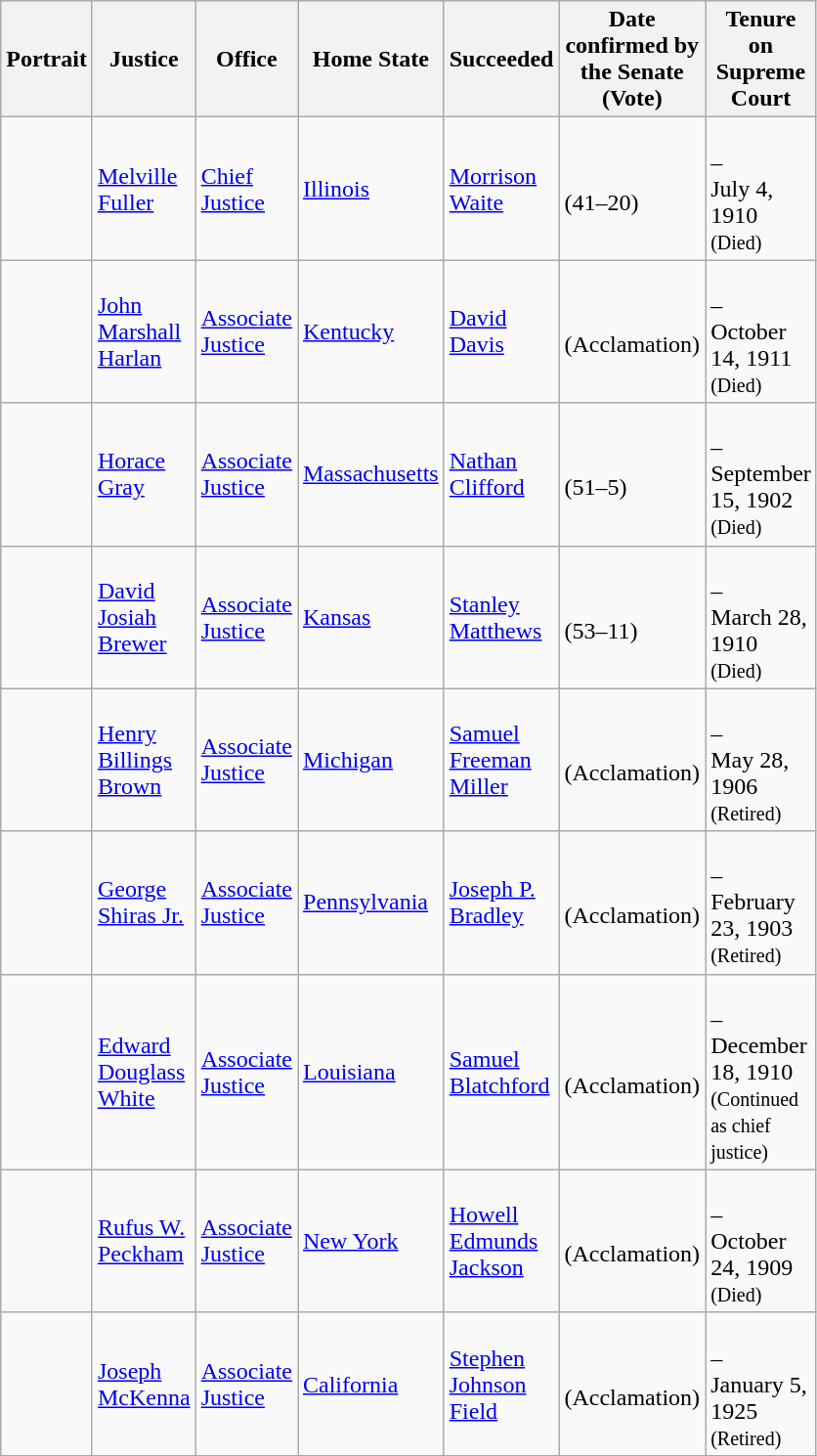<table class="wikitable sortable">
<tr>
<th scope="col" style="width: 10px;">Portrait</th>
<th scope="col" style="width: 10px;">Justice</th>
<th scope="col" style="width: 10px;">Office</th>
<th scope="col" style="width: 10px;">Home State</th>
<th scope="col" style="width: 10px;">Succeeded</th>
<th scope="col" style="width: 10px;">Date confirmed by the Senate<br>(Vote)</th>
<th scope="col" style="width: 10px;">Tenure on Supreme Court</th>
</tr>
<tr>
<td></td>
<td><a href='#'>Melville Fuller</a></td>
<td><a href='#'>Chief Justice</a></td>
<td><a href='#'>Illinois</a></td>
<td><a href='#'>Morrison Waite</a></td>
<td><br>(41–20)</td>
<td><br>–<br>July 4, 1910<br><small>(Died)</small></td>
</tr>
<tr>
<td></td>
<td><a href='#'>John Marshall Harlan</a></td>
<td><a href='#'>Associate Justice</a></td>
<td><a href='#'>Kentucky</a></td>
<td><a href='#'>David Davis</a></td>
<td><br>(Acclamation)</td>
<td><br>–<br>October 14, 1911<br><small>(Died)</small></td>
</tr>
<tr>
<td></td>
<td><a href='#'>Horace Gray</a></td>
<td><a href='#'>Associate Justice</a></td>
<td><a href='#'>Massachusetts</a></td>
<td><a href='#'>Nathan Clifford</a></td>
<td><br>(51–5)</td>
<td><br>–<br>September 15, 1902<br><small>(Died)</small></td>
</tr>
<tr>
<td></td>
<td><a href='#'>David Josiah Brewer</a></td>
<td><a href='#'>Associate Justice</a></td>
<td><a href='#'>Kansas</a></td>
<td><a href='#'>Stanley Matthews</a></td>
<td><br>(53–11)</td>
<td><br>–<br>March 28, 1910<br><small>(Died)</small></td>
</tr>
<tr>
<td></td>
<td><a href='#'>Henry Billings Brown</a></td>
<td><a href='#'>Associate Justice</a></td>
<td><a href='#'>Michigan</a></td>
<td><a href='#'>Samuel Freeman Miller</a></td>
<td><br>(Acclamation)</td>
<td><br>–<br>May 28, 1906<br><small>(Retired)</small></td>
</tr>
<tr>
<td></td>
<td><a href='#'>George Shiras Jr.</a></td>
<td><a href='#'>Associate Justice</a></td>
<td><a href='#'>Pennsylvania</a></td>
<td><a href='#'>Joseph P. Bradley</a></td>
<td><br>(Acclamation)</td>
<td><br>–<br>February 23, 1903<br><small>(Retired)</small></td>
</tr>
<tr>
<td></td>
<td><a href='#'>Edward Douglass White</a></td>
<td><a href='#'>Associate Justice</a></td>
<td><a href='#'>Louisiana</a></td>
<td><a href='#'>Samuel Blatchford</a></td>
<td><br>(Acclamation)</td>
<td><br>–<br>December 18, 1910<br><small><span>(Continued as chief justice)</span></small></td>
</tr>
<tr>
<td></td>
<td><a href='#'>Rufus W. Peckham</a></td>
<td><a href='#'>Associate Justice</a></td>
<td><a href='#'>New York</a></td>
<td><a href='#'>Howell Edmunds Jackson</a></td>
<td><br>(Acclamation)</td>
<td><br>–<br>October 24, 1909<br><small>(Died)</small></td>
</tr>
<tr>
<td></td>
<td><a href='#'>Joseph McKenna</a></td>
<td><a href='#'>Associate Justice</a></td>
<td><a href='#'>California</a></td>
<td><a href='#'>Stephen Johnson Field</a></td>
<td><br>(Acclamation)</td>
<td><br>–<br>January 5, 1925<br><small>(Retired)</small></td>
</tr>
<tr>
</tr>
</table>
